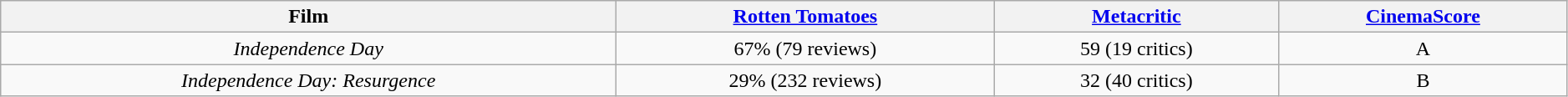<table class="wikitable" border="1" style="width:99%; text-align:center;">
<tr>
<th>Film</th>
<th><a href='#'>Rotten Tomatoes</a></th>
<th><a href='#'>Metacritic</a></th>
<th><a href='#'>CinemaScore</a></th>
</tr>
<tr>
<td><em>Independence Day</em></td>
<td>67% (79 reviews)</td>
<td>59 (19 critics)</td>
<td>A</td>
</tr>
<tr>
<td><em>Independence Day: Resurgence</em></td>
<td>29% (232 reviews)</td>
<td>32 (40 critics)</td>
<td>B</td>
</tr>
</table>
